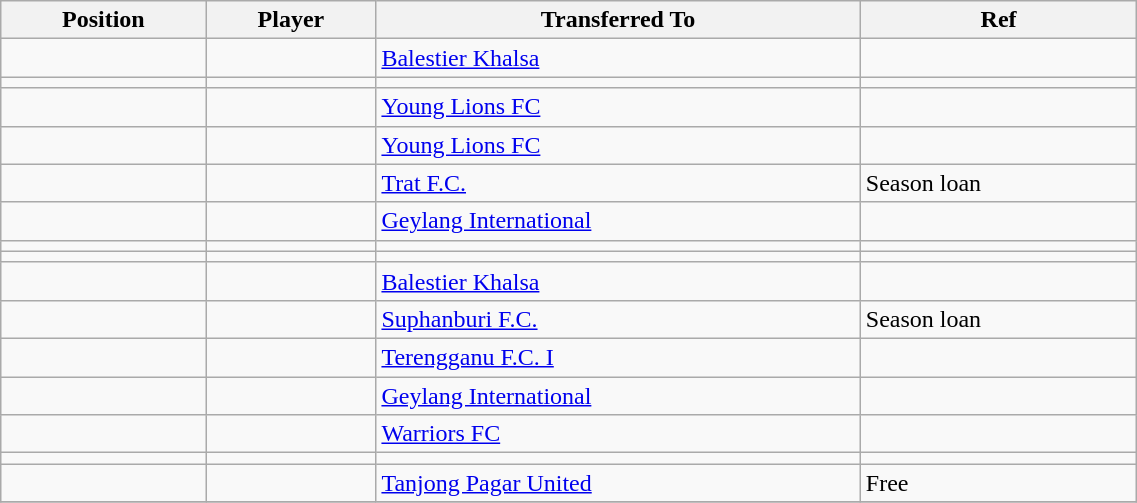<table class="wikitable sortable" style="width:60%; text-align:center; font-size:100%; text-align:left;">
<tr>
<th><strong>Position</strong></th>
<th><strong>Player</strong></th>
<th><strong>Transferred To</strong></th>
<th><strong>Ref</strong></th>
</tr>
<tr>
<td></td>
<td></td>
<td> <a href='#'>Balestier Khalsa</a></td>
<td></td>
</tr>
<tr>
<td></td>
<td></td>
<td></td>
<td></td>
</tr>
<tr>
<td></td>
<td></td>
<td> <a href='#'>Young Lions FC</a></td>
<td></td>
</tr>
<tr>
<td></td>
<td></td>
<td> <a href='#'>Young Lions FC</a></td>
<td></td>
</tr>
<tr>
<td></td>
<td></td>
<td> <a href='#'>Trat F.C.</a></td>
<td>Season loan</td>
</tr>
<tr>
<td></td>
<td></td>
<td> <a href='#'>Geylang International</a></td>
<td></td>
</tr>
<tr>
<td></td>
<td></td>
<td></td>
<td></td>
</tr>
<tr>
<td></td>
<td></td>
<td></td>
<td></td>
</tr>
<tr>
<td></td>
<td></td>
<td> <a href='#'>Balestier Khalsa</a></td>
<td></td>
</tr>
<tr>
<td></td>
<td></td>
<td> <a href='#'>Suphanburi F.C.</a></td>
<td>Season loan </td>
</tr>
<tr>
<td></td>
<td></td>
<td> <a href='#'>Terengganu F.C. I</a></td>
<td></td>
</tr>
<tr>
<td></td>
<td></td>
<td> <a href='#'>Geylang International</a></td>
<td></td>
</tr>
<tr>
<td></td>
<td></td>
<td> <a href='#'>Warriors FC</a></td>
<td></td>
</tr>
<tr>
<td></td>
<td></td>
<td></td>
<td></td>
</tr>
<tr>
<td></td>
<td></td>
<td> <a href='#'>Tanjong Pagar United</a></td>
<td>Free</td>
</tr>
<tr>
</tr>
</table>
